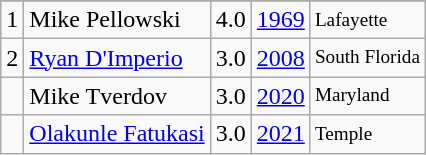<table class="wikitable">
<tr>
</tr>
<tr>
<td>1</td>
<td>Mike Pellowski</td>
<td>4.0</td>
<td><a href='#'>1969</a></td>
<td style="font-size:80%;">Lafayette</td>
</tr>
<tr>
<td>2</td>
<td><a href='#'>Ryan D'Imperio</a></td>
<td>3.0</td>
<td><a href='#'>2008</a></td>
<td style="font-size:80%;">South Florida</td>
</tr>
<tr>
<td></td>
<td>Mike Tverdov</td>
<td>3.0</td>
<td><a href='#'>2020</a></td>
<td style="font-size:80%;">Maryland</td>
</tr>
<tr>
<td></td>
<td><a href='#'>Olakunle Fatukasi</a></td>
<td>3.0</td>
<td><a href='#'>2021</a></td>
<td style="font-size:80%;">Temple</td>
</tr>
</table>
